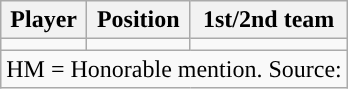<table class="wikitable" style="text-align: center">
<tr align=center>
<th>Player</th>
<th>Position</th>
<th>1st/2nd team</th>
</tr>
<tr>
<td></td>
<td></td>
<td></td>
</tr>
<tr>
<td colspan="3">HM = Honorable mention. Source:</td>
</tr>
</table>
